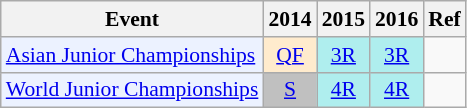<table class="wikitable" style="font-size: 90%; text-align:center">
<tr>
<th>Event</th>
<th>2014</th>
<th>2015</th>
<th>2016</th>
<th>Ref</th>
</tr>
<tr>
<td bgcolor="#ECF2FF"; align="left"><a href='#'>Asian Junior Championships</a></td>
<td bgcolor=FFEBCD><a href='#'>QF</a></td>
<td bgcolor=AFEEEE><a href='#'>3R</a></td>
<td bgcolor=AFEEEE><a href='#'>3R</a></td>
<td></td>
</tr>
<tr>
<td bgcolor="#ECF2FF"; align="left"><a href='#'>World Junior Championships</a></td>
<td bgcolor=silver><a href='#'>S</a></td>
<td bgcolor=AFEEEE><a href='#'>4R</a></td>
<td bgcolor=AFEEEE><a href='#'>4R</a></td>
<td></td>
</tr>
</table>
